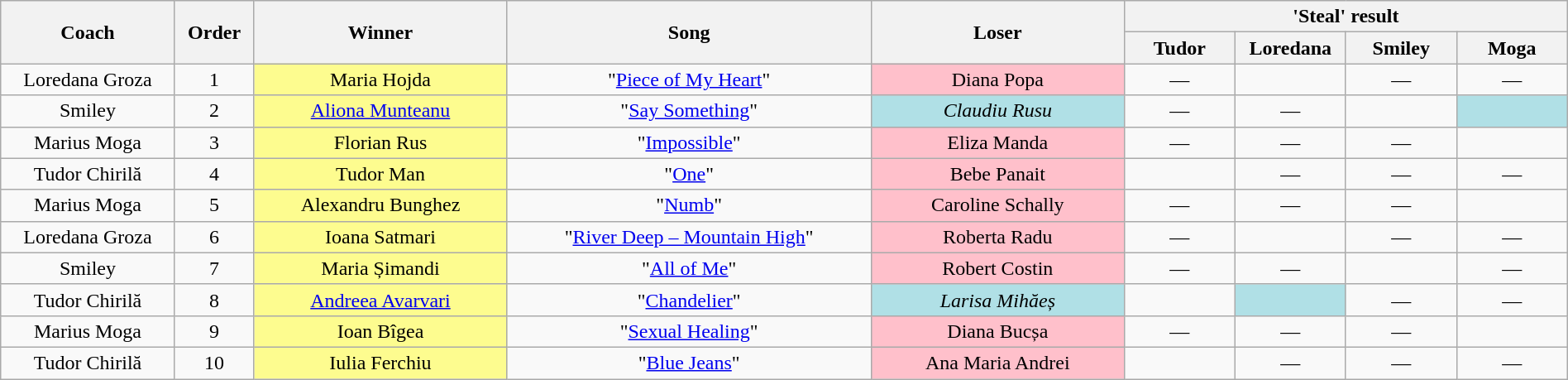<table class="wikitable" style="text-align: center; width:100%;">
<tr>
<th rowspan="2" style="width:11%;">Coach</th>
<th rowspan="2" style="width:05%;">Order</th>
<th rowspan="2" style="width:16%;">Winner</th>
<th rowspan="2" style="width:23%;">Song</th>
<th rowspan="2" style="width:16%;">Loser</th>
<th colspan="4" style="width:28%;">'Steal' result</th>
</tr>
<tr>
<th style="width:07%;">Tudor</th>
<th style="width:07%;">Loredana</th>
<th style="width:07%;">Smiley</th>
<th style="width:07%;">Moga</th>
</tr>
<tr>
<td>Loredana Groza</td>
<td>1</td>
<td style="background:#FDFC8F;">Maria Hojda</td>
<td>"<a href='#'>Piece of My Heart</a>"</td>
<td style="background:pink;">Diana Popa</td>
<td>—</td>
<td></td>
<td>—</td>
<td>—</td>
</tr>
<tr>
<td>Smiley</td>
<td>2</td>
<td style="background:#FDFC8F;"><a href='#'>Aliona Munteanu</a></td>
<td>"<a href='#'>Say Something</a>"</td>
<td style="background:#B0E0E6;font-style:italic">Claudiu Rusu</td>
<td>—</td>
<td>—</td>
<td></td>
<td style="background:#B0E0E6;"><strong></strong></td>
</tr>
<tr>
<td>Marius Moga</td>
<td>3</td>
<td style="background:#FDFC8F;">Florian Rus</td>
<td>"<a href='#'>Impossible</a>"</td>
<td style="background:pink;">Eliza Manda</td>
<td>—</td>
<td>—</td>
<td>—</td>
<td></td>
</tr>
<tr>
<td>Tudor Chirilă</td>
<td>4</td>
<td style="background:#FDFC8F;">Tudor Man</td>
<td>"<a href='#'>One</a>"</td>
<td style="background:pink;">Bebe Panait</td>
<td></td>
<td>—</td>
<td>—</td>
<td>—</td>
</tr>
<tr>
<td>Marius Moga</td>
<td>5</td>
<td style="background:#FDFC8F;">Alexandru Bunghez</td>
<td>"<a href='#'>Numb</a>"</td>
<td style="background:pink;">Caroline Schally</td>
<td>—</td>
<td>—</td>
<td>—</td>
<td></td>
</tr>
<tr>
<td>Loredana Groza</td>
<td>6</td>
<td style="background:#FDFC8F;">Ioana Satmari</td>
<td>"<a href='#'>River Deep – Mountain High</a>"</td>
<td style="background:pink;">Roberta Radu</td>
<td>—</td>
<td></td>
<td>—</td>
<td>—</td>
</tr>
<tr>
<td>Smiley</td>
<td>7</td>
<td style="background:#FDFC8F;">Maria Șimandi</td>
<td>"<a href='#'>All of Me</a>"</td>
<td style="background:pink;">Robert Costin</td>
<td>—</td>
<td>—</td>
<td></td>
<td>—</td>
</tr>
<tr>
<td>Tudor Chirilă</td>
<td>8</td>
<td style="background:#FDFC8F;"><a href='#'>Andreea Avarvari</a></td>
<td>"<a href='#'>Chandelier</a>"</td>
<td style="background:#B0E0E6;font-style:italic">Larisa Mihăeș</td>
<td></td>
<td style="background:#B0E0E6;"><strong></strong></td>
<td>—</td>
<td>—</td>
</tr>
<tr>
<td>Marius Moga</td>
<td>9</td>
<td style="background:#FDFC8F;">Ioan Bîgea</td>
<td>"<a href='#'>Sexual Healing</a>"</td>
<td style="background:pink;">Diana Bucșa</td>
<td>—</td>
<td>—</td>
<td>—</td>
<td></td>
</tr>
<tr>
<td>Tudor Chirilă</td>
<td>10</td>
<td style="background:#FDFC8F;">Iulia Ferchiu</td>
<td>"<a href='#'>Blue Jeans</a>"</td>
<td style="background:pink;">Ana Maria Andrei</td>
<td></td>
<td>—</td>
<td>—</td>
<td>—</td>
</tr>
</table>
